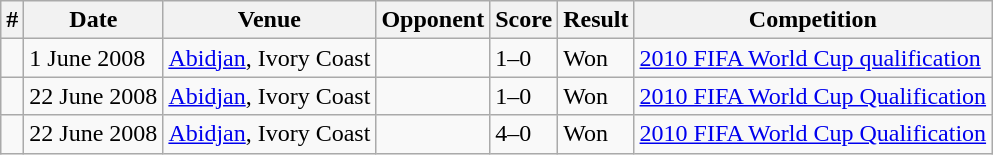<table class="wikitable">
<tr>
<th>#</th>
<th>Date</th>
<th>Venue</th>
<th>Opponent</th>
<th>Score</th>
<th>Result</th>
<th>Competition</th>
</tr>
<tr>
<td></td>
<td>1 June 2008</td>
<td><a href='#'>Abidjan</a>, Ivory Coast</td>
<td></td>
<td>1–0</td>
<td>Won</td>
<td><a href='#'>2010 FIFA World Cup qualification</a></td>
</tr>
<tr>
<td></td>
<td>22 June 2008</td>
<td><a href='#'>Abidjan</a>, Ivory Coast</td>
<td></td>
<td>1–0</td>
<td>Won</td>
<td><a href='#'>2010 FIFA World Cup Qualification</a></td>
</tr>
<tr>
<td></td>
<td>22 June 2008</td>
<td><a href='#'>Abidjan</a>, Ivory Coast</td>
<td></td>
<td>4–0</td>
<td>Won</td>
<td><a href='#'>2010 FIFA World Cup Qualification</a></td>
</tr>
</table>
